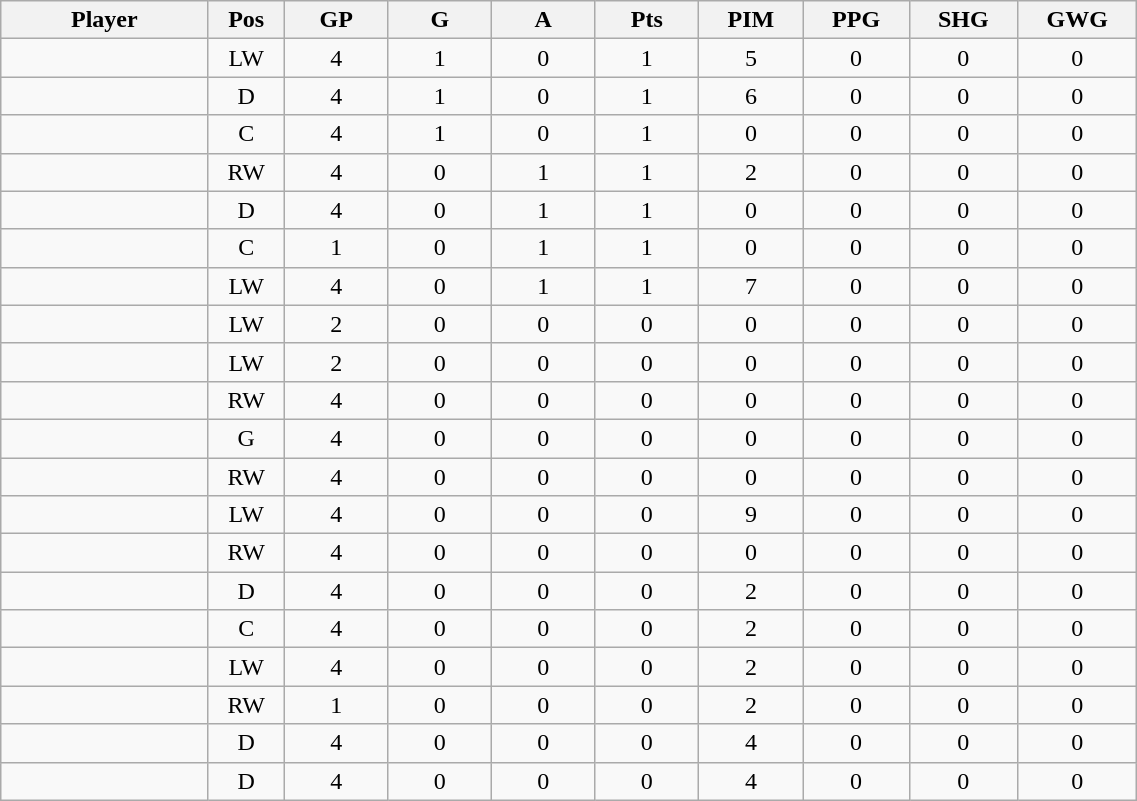<table class="wikitable sortable" width="60%">
<tr ALIGN="center">
<th bgcolor="#DDDDFF" width="10%">Player</th>
<th bgcolor="#DDDDFF" width="3%" title="Position">Pos</th>
<th bgcolor="#DDDDFF" width="5%" title="Games played">GP</th>
<th bgcolor="#DDDDFF" width="5%" title="Goals">G</th>
<th bgcolor="#DDDDFF" width="5%" title="Assists">A</th>
<th bgcolor="#DDDDFF" width="5%" title="Points">Pts</th>
<th bgcolor="#DDDDFF" width="5%" title="Penalties in Minutes">PIM</th>
<th bgcolor="#DDDDFF" width="5%" title="Power play goals">PPG</th>
<th bgcolor="#DDDDFF" width="5%" title="Short-handed goals">SHG</th>
<th bgcolor="#DDDDFF" width="5%" title="Game-winning goals">GWG</th>
</tr>
<tr align="center">
<td align="right"></td>
<td>LW</td>
<td>4</td>
<td>1</td>
<td>0</td>
<td>1</td>
<td>5</td>
<td>0</td>
<td>0</td>
<td>0</td>
</tr>
<tr align="center">
<td align="right"></td>
<td>D</td>
<td>4</td>
<td>1</td>
<td>0</td>
<td>1</td>
<td>6</td>
<td>0</td>
<td>0</td>
<td>0</td>
</tr>
<tr align="center">
<td align="right"></td>
<td>C</td>
<td>4</td>
<td>1</td>
<td>0</td>
<td>1</td>
<td>0</td>
<td>0</td>
<td>0</td>
<td>0</td>
</tr>
<tr align="center">
<td align="right"></td>
<td>RW</td>
<td>4</td>
<td>0</td>
<td>1</td>
<td>1</td>
<td>2</td>
<td>0</td>
<td>0</td>
<td>0</td>
</tr>
<tr align="center">
<td align="right"></td>
<td>D</td>
<td>4</td>
<td>0</td>
<td>1</td>
<td>1</td>
<td>0</td>
<td>0</td>
<td>0</td>
<td>0</td>
</tr>
<tr align="center">
<td align="right"></td>
<td>C</td>
<td>1</td>
<td>0</td>
<td>1</td>
<td>1</td>
<td>0</td>
<td>0</td>
<td>0</td>
<td>0</td>
</tr>
<tr align="center">
<td align="right"></td>
<td>LW</td>
<td>4</td>
<td>0</td>
<td>1</td>
<td>1</td>
<td>7</td>
<td>0</td>
<td>0</td>
<td>0</td>
</tr>
<tr align="center">
<td align="right"></td>
<td>LW</td>
<td>2</td>
<td>0</td>
<td>0</td>
<td>0</td>
<td>0</td>
<td>0</td>
<td>0</td>
<td>0</td>
</tr>
<tr align="center">
<td align="right"></td>
<td>LW</td>
<td>2</td>
<td>0</td>
<td>0</td>
<td>0</td>
<td>0</td>
<td>0</td>
<td>0</td>
<td>0</td>
</tr>
<tr align="center">
<td align="right"></td>
<td>RW</td>
<td>4</td>
<td>0</td>
<td>0</td>
<td>0</td>
<td>0</td>
<td>0</td>
<td>0</td>
<td>0</td>
</tr>
<tr align="center">
<td align="right"></td>
<td>G</td>
<td>4</td>
<td>0</td>
<td>0</td>
<td>0</td>
<td>0</td>
<td>0</td>
<td>0</td>
<td>0</td>
</tr>
<tr align="center">
<td align="right"></td>
<td>RW</td>
<td>4</td>
<td>0</td>
<td>0</td>
<td>0</td>
<td>0</td>
<td>0</td>
<td>0</td>
<td>0</td>
</tr>
<tr align="center">
<td align="right"></td>
<td>LW</td>
<td>4</td>
<td>0</td>
<td>0</td>
<td>0</td>
<td>9</td>
<td>0</td>
<td>0</td>
<td>0</td>
</tr>
<tr align="center">
<td align="right"></td>
<td>RW</td>
<td>4</td>
<td>0</td>
<td>0</td>
<td>0</td>
<td>0</td>
<td>0</td>
<td>0</td>
<td>0</td>
</tr>
<tr align="center">
<td align="right"></td>
<td>D</td>
<td>4</td>
<td>0</td>
<td>0</td>
<td>0</td>
<td>2</td>
<td>0</td>
<td>0</td>
<td>0</td>
</tr>
<tr align="center">
<td align="right"></td>
<td>C</td>
<td>4</td>
<td>0</td>
<td>0</td>
<td>0</td>
<td>2</td>
<td>0</td>
<td>0</td>
<td>0</td>
</tr>
<tr align="center">
<td align="right"></td>
<td>LW</td>
<td>4</td>
<td>0</td>
<td>0</td>
<td>0</td>
<td>2</td>
<td>0</td>
<td>0</td>
<td>0</td>
</tr>
<tr align="center">
<td align="right"></td>
<td>RW</td>
<td>1</td>
<td>0</td>
<td>0</td>
<td>0</td>
<td>2</td>
<td>0</td>
<td>0</td>
<td>0</td>
</tr>
<tr align="center">
<td align="right"></td>
<td>D</td>
<td>4</td>
<td>0</td>
<td>0</td>
<td>0</td>
<td>4</td>
<td>0</td>
<td>0</td>
<td>0</td>
</tr>
<tr align="center">
<td align="right"></td>
<td>D</td>
<td>4</td>
<td>0</td>
<td>0</td>
<td>0</td>
<td>4</td>
<td>0</td>
<td>0</td>
<td>0</td>
</tr>
</table>
